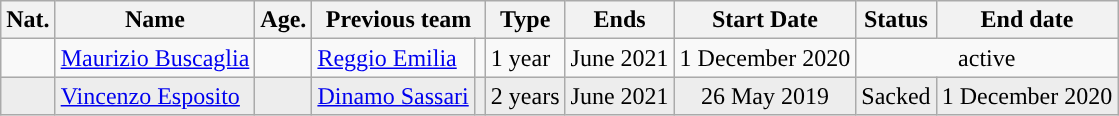<table class="wikitable sortable">
<tr>
<th>Nat.</th>
<th>Name</th>
<th>Age.</th>
<th colspan=2>Previous team</th>
<th>Type</th>
<th>Ends</th>
<th>Start Date</th>
<th>Status</th>
<th>End date</th>
</tr>
<tr>
<td style="text-align: center;"></td>
<td><a href='#'>Maurizio Buscaglia</a></td>
<td style="text-align: center;"></td>
<td><a href='#'>Reggio Emilia</a></td>
<td style="text-align: center;"></td>
<td>1 year</td>
<td>June 2021</td>
<td>1 December 2020</td>
<td colspan=2 style="text-align: center;">active</td>
</tr>
<tr>
<td style="text-align: center; background-color: #ededed;"></td>
<td style="background-color: #ededed;"><a href='#'>Vincenzo Esposito</a></td>
<td style="text-align: center; background-color: #ededed;"></td>
<td style="background-color: #ededed;"><a href='#'>Dinamo Sassari</a></td>
<td style="text-align: center; background-color: #ededed;"></td>
<td style="text-align: center; background-color: #ededed;">2 years</td>
<td style="text-align: center; background-color: #ededed;">June 2021</td>
<td style="text-align: center; background-color: #ededed;">26 May 2019</td>
<td style="background-color: #ededed;">Sacked</td>
<td style="text-align: center; background-color: #ededed;">1 December 2020</td>
</tr>
</table>
